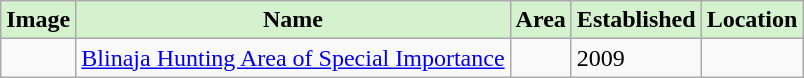<table class="wikitable">
<tr>
<th style="background:#D4F2CE;"><strong>Image</strong></th>
<th style="background:#D4F2CE;"><strong>Name</strong></th>
<th style="background:#D4F2CE;"><strong>Area</strong></th>
<th style="background:#D4F2CE;"><strong>Established</strong></th>
<th style="background:#D4F2CE;"><strong>Location</strong></th>
</tr>
<tr>
<td></td>
<td><a href='#'>Blinaja Hunting Area of Special Importance</a> <br> <em></em></td>
<td></td>
<td>2009</td>
</tr>
</table>
